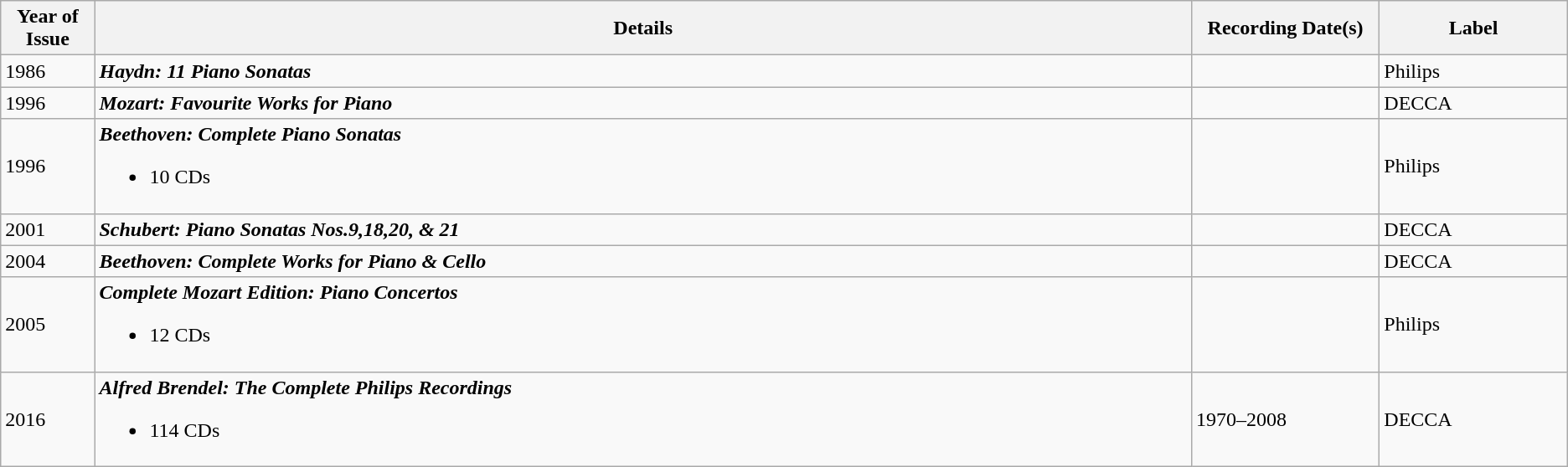<table class="wikitable sortable" border="1">
<tr>
<th width="6%">Year of Issue</th>
<th width="70%">Details</th>
<th width="12%" class="unsortable">Recording Date(s)</th>
<th width="12%">Label</th>
</tr>
<tr>
<td>1986</td>
<td><strong><em>Haydn: 11 Piano Sonatas</em></strong></td>
<td></td>
<td>Philips</td>
</tr>
<tr>
<td>1996</td>
<td><strong><em>Mozart: Favourite Works for Piano</em></strong></td>
<td></td>
<td>DECCA</td>
</tr>
<tr>
<td>1996</td>
<td><strong><em>Beethoven: Complete Piano Sonatas</em></strong><br><ul><li>10 CDs</li></ul></td>
<td></td>
<td>Philips</td>
</tr>
<tr>
<td>2001</td>
<td><strong><em>Schubert: Piano Sonatas Nos.9,18,20, & 21</em></strong></td>
<td></td>
<td>DECCA</td>
</tr>
<tr>
<td>2004</td>
<td><strong><em>Beethoven: Complete Works for Piano & Cello</em></strong></td>
<td></td>
<td>DECCA</td>
</tr>
<tr>
<td>2005</td>
<td><strong><em>Complete Mozart Edition: Piano Concertos</em></strong><br><ul><li>12 CDs</li></ul></td>
<td></td>
<td>Philips</td>
</tr>
<tr>
<td>2016</td>
<td><strong><em>Alfred Brendel: The Complete Philips Recordings</em></strong><br><ul><li>114 CDs</li></ul></td>
<td>1970–2008</td>
<td>DECCA</td>
</tr>
</table>
